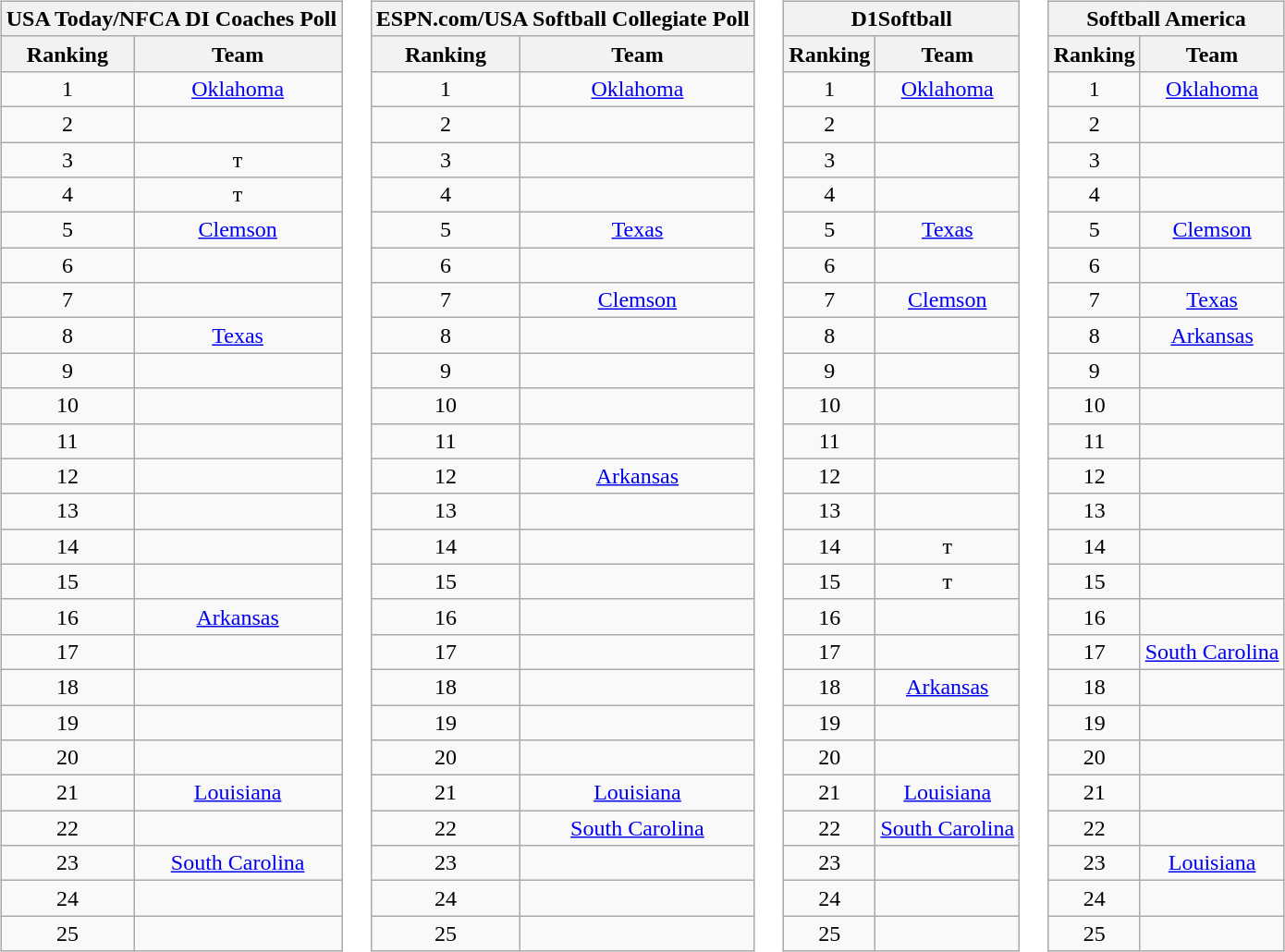<table>
<tr style="vertical-align:top;">
<td><br><table class="wikitable" style="text-align:center;">
<tr>
<th colspan=3><strong>USA Today/NFCA DI Coaches Poll</strong></th>
</tr>
<tr>
<th>Ranking</th>
<th>Team</th>
</tr>
<tr>
<td>1</td>
<td><a href='#'>Oklahoma</a></td>
</tr>
<tr>
<td>2</td>
<td></td>
</tr>
<tr>
<td>3</td>
<td>т</td>
</tr>
<tr>
<td>4</td>
<td>т</td>
</tr>
<tr>
<td>5</td>
<td><a href='#'>Clemson</a></td>
</tr>
<tr>
<td>6</td>
<td></td>
</tr>
<tr>
<td>7</td>
<td></td>
</tr>
<tr>
<td>8</td>
<td><a href='#'>Texas</a></td>
</tr>
<tr>
<td>9</td>
<td></td>
</tr>
<tr>
<td>10</td>
<td></td>
</tr>
<tr>
<td>11</td>
<td></td>
</tr>
<tr>
<td>12</td>
<td></td>
</tr>
<tr>
<td>13</td>
<td></td>
</tr>
<tr>
<td>14</td>
<td></td>
</tr>
<tr>
<td>15</td>
<td></td>
</tr>
<tr>
<td>16</td>
<td><a href='#'>Arkansas</a></td>
</tr>
<tr>
<td>17</td>
<td></td>
</tr>
<tr>
<td>18</td>
<td></td>
</tr>
<tr>
<td>19</td>
<td></td>
</tr>
<tr>
<td>20</td>
<td></td>
</tr>
<tr>
<td>21</td>
<td><a href='#'>Louisiana</a></td>
</tr>
<tr>
<td>22</td>
<td></td>
</tr>
<tr>
<td>23</td>
<td><a href='#'>South Carolina</a></td>
</tr>
<tr>
<td>24</td>
<td></td>
</tr>
<tr>
<td>25</td>
<td></td>
</tr>
</table>
</td>
<td><br><table class="wikitable" style="text-align:center;">
<tr>
<th colspan=3><strong>ESPN.com/USA Softball Collegiate Poll</strong></th>
</tr>
<tr>
<th>Ranking</th>
<th>Team</th>
</tr>
<tr>
<td>1</td>
<td><a href='#'>Oklahoma</a></td>
</tr>
<tr>
<td>2</td>
<td></td>
</tr>
<tr>
<td>3</td>
<td></td>
</tr>
<tr>
<td>4</td>
<td></td>
</tr>
<tr>
<td>5</td>
<td><a href='#'>Texas</a></td>
</tr>
<tr>
<td>6</td>
<td></td>
</tr>
<tr>
<td>7</td>
<td><a href='#'>Clemson</a></td>
</tr>
<tr>
<td>8</td>
<td></td>
</tr>
<tr>
<td>9</td>
<td></td>
</tr>
<tr>
<td>10</td>
<td></td>
</tr>
<tr>
<td>11</td>
<td></td>
</tr>
<tr>
<td>12</td>
<td><a href='#'>Arkansas</a></td>
</tr>
<tr>
<td>13</td>
<td></td>
</tr>
<tr>
<td>14</td>
<td></td>
</tr>
<tr>
<td>15</td>
<td></td>
</tr>
<tr>
<td>16</td>
<td></td>
</tr>
<tr>
<td>17</td>
<td></td>
</tr>
<tr>
<td>18</td>
<td></td>
</tr>
<tr>
<td>19</td>
<td></td>
</tr>
<tr>
<td>20</td>
<td></td>
</tr>
<tr>
<td>21</td>
<td><a href='#'>Louisiana</a></td>
</tr>
<tr>
<td>22</td>
<td><a href='#'>South Carolina</a></td>
</tr>
<tr>
<td>23</td>
<td></td>
</tr>
<tr>
<td>24</td>
<td></td>
</tr>
<tr>
<td>25</td>
<td></td>
</tr>
</table>
</td>
<td><br><table class="wikitable" style="text-align:center;">
<tr>
<th colspan=3><strong>D1Softball</strong></th>
</tr>
<tr>
<th>Ranking</th>
<th>Team</th>
</tr>
<tr>
<td>1</td>
<td><a href='#'>Oklahoma</a></td>
</tr>
<tr>
<td>2</td>
<td></td>
</tr>
<tr>
<td>3</td>
<td></td>
</tr>
<tr>
<td>4</td>
<td></td>
</tr>
<tr>
<td>5</td>
<td><a href='#'>Texas</a></td>
</tr>
<tr>
<td>6</td>
<td></td>
</tr>
<tr>
<td>7</td>
<td><a href='#'>Clemson</a></td>
</tr>
<tr>
<td>8</td>
<td></td>
</tr>
<tr>
<td>9</td>
<td></td>
</tr>
<tr>
<td>10</td>
<td></td>
</tr>
<tr>
<td>11</td>
<td></td>
</tr>
<tr>
<td>12</td>
<td></td>
</tr>
<tr>
<td>13</td>
<td></td>
</tr>
<tr>
<td>14</td>
<td>т</td>
</tr>
<tr>
<td>15</td>
<td>т</td>
</tr>
<tr>
<td>16</td>
<td></td>
</tr>
<tr>
<td>17</td>
<td></td>
</tr>
<tr>
<td>18</td>
<td><a href='#'>Arkansas</a></td>
</tr>
<tr>
<td>19</td>
<td></td>
</tr>
<tr>
<td>20</td>
<td></td>
</tr>
<tr>
<td>21</td>
<td><a href='#'>Louisiana</a></td>
</tr>
<tr>
<td>22</td>
<td><a href='#'>South Carolina</a></td>
</tr>
<tr>
<td>23</td>
<td></td>
</tr>
<tr>
<td>24</td>
<td></td>
</tr>
<tr>
<td>25</td>
<td></td>
</tr>
</table>
</td>
<td><br><table class="wikitable" style="text-align:center;">
<tr>
<th colspan=3><strong>Softball America</strong></th>
</tr>
<tr>
<th>Ranking</th>
<th>Team</th>
</tr>
<tr>
<td>1</td>
<td><a href='#'>Oklahoma</a></td>
</tr>
<tr>
<td>2</td>
<td></td>
</tr>
<tr>
<td>3</td>
<td></td>
</tr>
<tr>
<td>4</td>
<td></td>
</tr>
<tr>
<td>5</td>
<td><a href='#'>Clemson</a></td>
</tr>
<tr>
<td>6</td>
<td></td>
</tr>
<tr>
<td>7</td>
<td><a href='#'>Texas</a></td>
</tr>
<tr>
<td>8</td>
<td><a href='#'>Arkansas</a></td>
</tr>
<tr>
<td>9</td>
<td></td>
</tr>
<tr>
<td>10</td>
<td></td>
</tr>
<tr>
<td>11</td>
<td></td>
</tr>
<tr>
<td>12</td>
<td></td>
</tr>
<tr>
<td>13</td>
<td></td>
</tr>
<tr>
<td>14</td>
<td></td>
</tr>
<tr>
<td>15</td>
<td></td>
</tr>
<tr>
<td>16</td>
<td></td>
</tr>
<tr>
<td>17</td>
<td><a href='#'>South Carolina</a></td>
</tr>
<tr>
<td>18</td>
<td></td>
</tr>
<tr>
<td>19</td>
<td></td>
</tr>
<tr>
<td>20</td>
<td></td>
</tr>
<tr>
<td>21</td>
<td></td>
</tr>
<tr>
<td>22</td>
<td></td>
</tr>
<tr>
<td>23</td>
<td><a href='#'>Louisiana</a></td>
</tr>
<tr>
<td>24</td>
<td></td>
</tr>
<tr>
<td>25</td>
<td></td>
</tr>
</table>
</td>
</tr>
</table>
